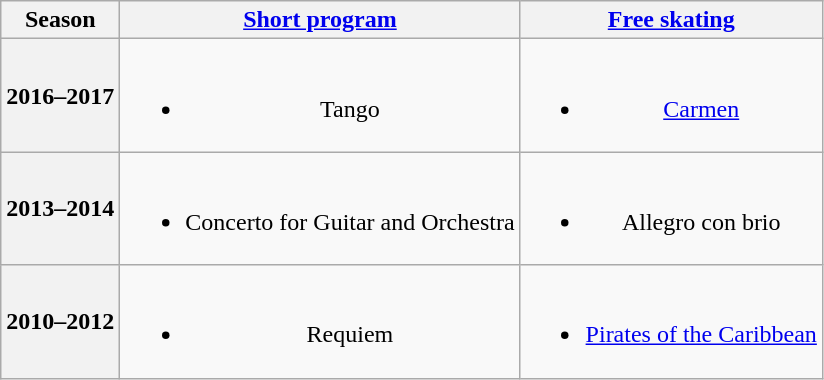<table class=wikitable style=text-align:center>
<tr>
<th>Season</th>
<th><a href='#'>Short program</a></th>
<th><a href='#'>Free skating</a></th>
</tr>
<tr>
<th>2016–2017 <br> </th>
<td><br><ul><li>Tango</li></ul></td>
<td><br><ul><li><a href='#'>Carmen</a> <br></li></ul></td>
</tr>
<tr>
<th>2013–2014 <br> </th>
<td><br><ul><li>Concerto for Guitar and Orchestra <br></li></ul></td>
<td><br><ul><li>Allegro con brio <br></li></ul></td>
</tr>
<tr>
<th>2010–2012 <br> </th>
<td><br><ul><li>Requiem</li></ul></td>
<td><br><ul><li><a href='#'>Pirates of the Caribbean</a> <br></li></ul></td>
</tr>
</table>
